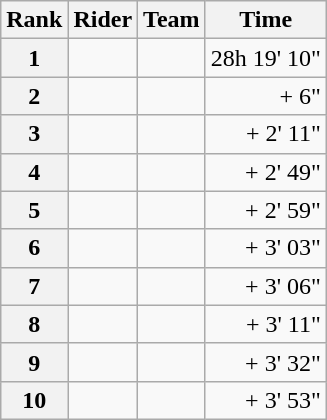<table class="wikitable" margin-bottom:0;">
<tr>
<th scope="col">Rank</th>
<th scope="col">Rider</th>
<th scope="col">Team</th>
<th scope="col">Time</th>
</tr>
<tr>
<th scope="row">1</th>
<td> </td>
<td></td>
<td align="right">28h 19' 10"</td>
</tr>
<tr>
<th scope="row">2</th>
<td> </td>
<td></td>
<td align="right">+ 6"</td>
</tr>
<tr>
<th scope="row">3</th>
<td> </td>
<td></td>
<td align="right">+ 2' 11"</td>
</tr>
<tr>
<th scope="row">4</th>
<td> </td>
<td></td>
<td align="right">+ 2' 49"</td>
</tr>
<tr>
<th scope="row">5</th>
<td></td>
<td></td>
<td align="right">+ 2' 59"</td>
</tr>
<tr>
<th scope="row">6</th>
<td></td>
<td></td>
<td align="right">+ 3' 03"</td>
</tr>
<tr>
<th scope="row">7</th>
<td></td>
<td></td>
<td align="right">+ 3' 06"</td>
</tr>
<tr>
<th scope="row">8</th>
<td></td>
<td></td>
<td align="right">+ 3' 11"</td>
</tr>
<tr>
<th scope="row">9</th>
<td></td>
<td></td>
<td align="right">+ 3' 32"</td>
</tr>
<tr>
<th scope="row">10</th>
<td></td>
<td></td>
<td align="right">+ 3' 53"</td>
</tr>
</table>
